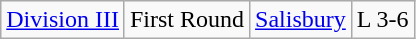<table class="wikitable">
<tr>
<td rowspan="1"><a href='#'>Division III</a></td>
<td>First Round</td>
<td><a href='#'>Salisbury</a></td>
<td>L 3-6</td>
</tr>
</table>
